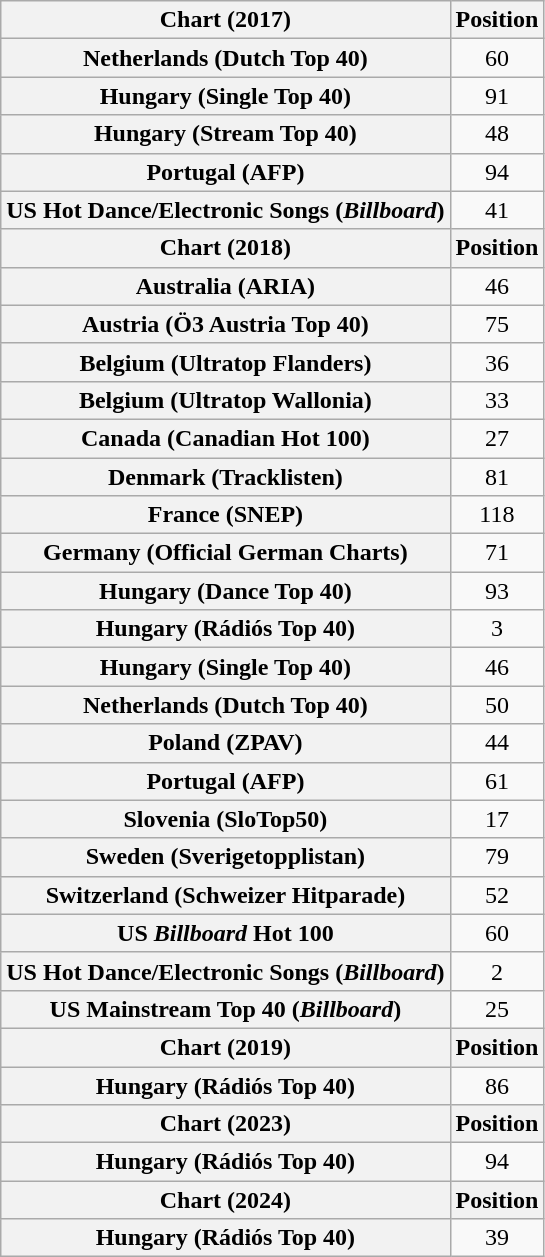<table class="wikitable plainrowheaders sortable" style="text-align:center">
<tr>
<th scope="col">Chart (2017)</th>
<th scope="col">Position</th>
</tr>
<tr>
<th scope="row">Netherlands (Dutch Top 40)</th>
<td>60</td>
</tr>
<tr>
<th scope="row">Hungary (Single Top 40)</th>
<td>91</td>
</tr>
<tr>
<th scope="row">Hungary (Stream Top 40)</th>
<td>48</td>
</tr>
<tr>
<th scope="row">Portugal (AFP)</th>
<td>94</td>
</tr>
<tr>
<th scope="row">US Hot Dance/Electronic Songs (<em>Billboard</em>)</th>
<td>41</td>
</tr>
<tr>
<th scope="col">Chart (2018)</th>
<th scope="col">Position</th>
</tr>
<tr>
<th scope="row">Australia (ARIA)</th>
<td>46</td>
</tr>
<tr>
<th scope="row">Austria (Ö3 Austria Top 40)</th>
<td>75</td>
</tr>
<tr>
<th scope="row">Belgium (Ultratop Flanders)</th>
<td>36</td>
</tr>
<tr>
<th scope="row">Belgium (Ultratop Wallonia)</th>
<td>33</td>
</tr>
<tr>
<th scope="row">Canada (Canadian Hot 100)</th>
<td>27</td>
</tr>
<tr>
<th scope="row">Denmark (Tracklisten)</th>
<td>81</td>
</tr>
<tr>
<th scope="row">France (SNEP)</th>
<td>118</td>
</tr>
<tr>
<th scope="row">Germany (Official German Charts)</th>
<td>71</td>
</tr>
<tr>
<th scope="row">Hungary (Dance Top 40)</th>
<td>93</td>
</tr>
<tr>
<th scope="row">Hungary (Rádiós Top 40)</th>
<td>3</td>
</tr>
<tr>
<th scope="row">Hungary (Single Top 40)</th>
<td>46</td>
</tr>
<tr>
<th scope="row">Netherlands (Dutch Top 40)</th>
<td>50</td>
</tr>
<tr>
<th scope="row">Poland (ZPAV)</th>
<td>44</td>
</tr>
<tr>
<th scope="row">Portugal (AFP)</th>
<td>61</td>
</tr>
<tr>
<th scope="row">Slovenia (SloTop50)</th>
<td>17</td>
</tr>
<tr>
<th scope="row">Sweden (Sverigetopplistan)</th>
<td>79</td>
</tr>
<tr>
<th scope="row">Switzerland (Schweizer Hitparade)</th>
<td>52</td>
</tr>
<tr>
<th scope="row">US <em>Billboard</em> Hot 100</th>
<td>60</td>
</tr>
<tr>
<th scope="row">US Hot Dance/Electronic Songs (<em>Billboard</em>)</th>
<td>2</td>
</tr>
<tr>
<th scope="row">US Mainstream Top 40 (<em>Billboard</em>)</th>
<td>25</td>
</tr>
<tr>
<th scope="col">Chart (2019)</th>
<th scope="col">Position</th>
</tr>
<tr>
<th scope="row">Hungary (Rádiós Top 40)</th>
<td>86</td>
</tr>
<tr>
<th scope="col">Chart (2023)</th>
<th scope="col">Position</th>
</tr>
<tr>
<th scope="row">Hungary (Rádiós Top 40)</th>
<td>94</td>
</tr>
<tr>
<th scope="col">Chart (2024)</th>
<th scope="col">Position</th>
</tr>
<tr>
<th scope="row">Hungary (Rádiós Top 40)</th>
<td>39</td>
</tr>
</table>
